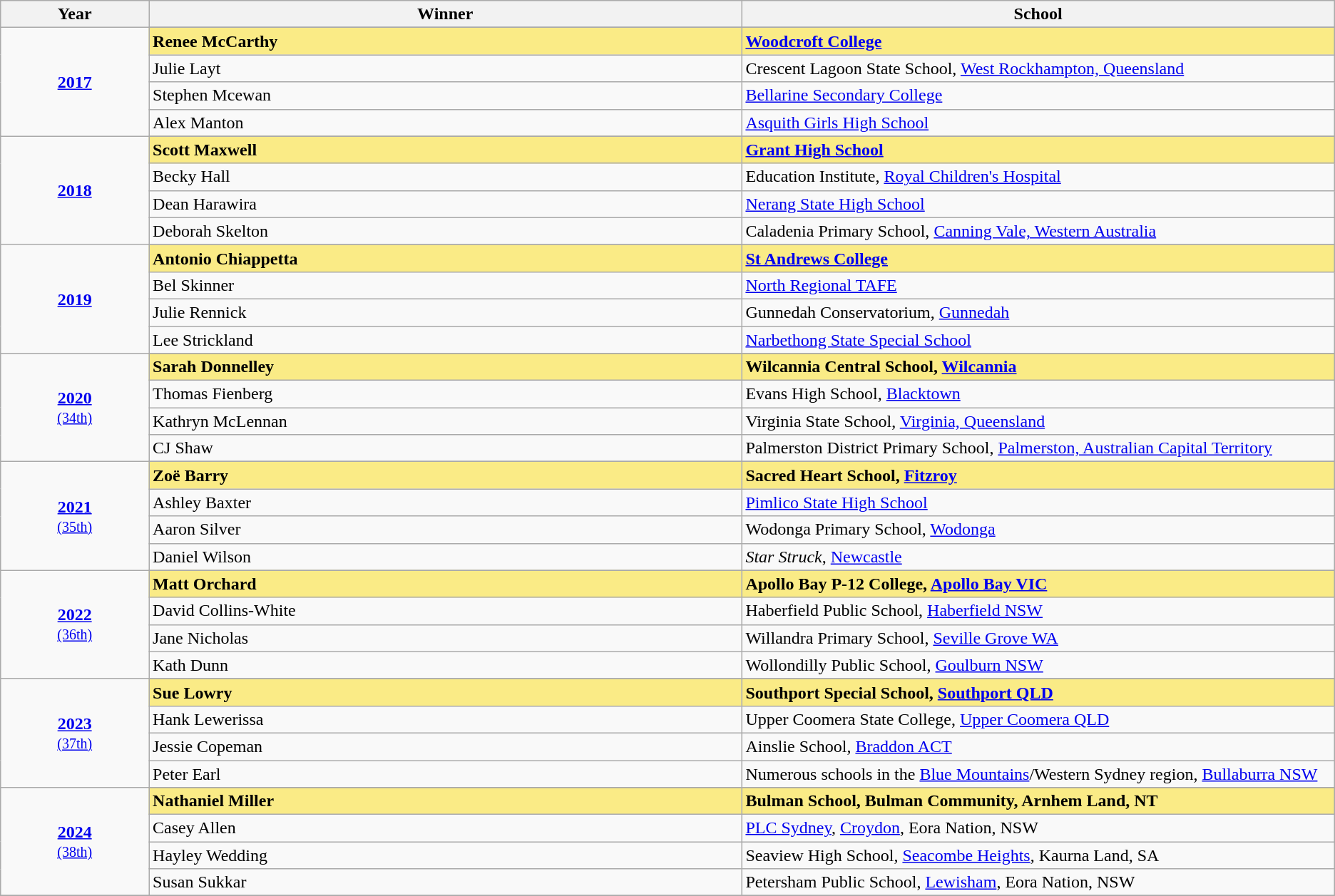<table class="sortable wikitable">
<tr>
<th width="5%">Year</th>
<th width="20%">Winner</th>
<th width="20%">School</th>
</tr>
<tr>
<td rowspan="5" align="center"><strong><a href='#'>2017</a></strong><br></td>
</tr>
<tr style="background:#FAEB86">
<td><strong>Renee McCarthy</strong></td>
<td><strong><a href='#'>Woodcroft College</a></strong></td>
</tr>
<tr>
<td>Julie Layt</td>
<td>Crescent Lagoon State School, <a href='#'>West Rockhampton, Queensland</a></td>
</tr>
<tr>
<td>Stephen Mcewan</td>
<td><a href='#'>Bellarine Secondary College</a></td>
</tr>
<tr>
<td>Alex Manton</td>
<td><a href='#'>Asquith Girls High School</a></td>
</tr>
<tr>
<td rowspan="5" align="center"><strong><a href='#'>2018</a></strong><br></td>
</tr>
<tr style="background:#FAEB86">
<td><strong>Scott Maxwell</strong></td>
<td><strong><a href='#'>Grant High School</a></strong></td>
</tr>
<tr>
<td>Becky Hall</td>
<td>Education Institute, <a href='#'>Royal Children's Hospital</a></td>
</tr>
<tr>
<td>Dean Harawira</td>
<td><a href='#'>Nerang State High School</a></td>
</tr>
<tr>
<td>Deborah Skelton</td>
<td>Caladenia Primary School, <a href='#'>Canning Vale, Western Australia</a></td>
</tr>
<tr>
<td rowspan="5" align="center"><strong><a href='#'>2019</a></strong><br></td>
</tr>
<tr style="background:#FAEB86">
<td><strong>Antonio Chiappetta</strong></td>
<td><strong><a href='#'>St Andrews College</a></strong></td>
</tr>
<tr>
<td>Bel Skinner</td>
<td><a href='#'>North Regional TAFE</a></td>
</tr>
<tr>
<td>Julie Rennick</td>
<td>Gunnedah Conservatorium, <a href='#'>Gunnedah</a></td>
</tr>
<tr>
<td>Lee Strickland</td>
<td><a href='#'>Narbethong State Special School</a></td>
</tr>
<tr>
<td rowspan="5" align="center"><strong><a href='#'>2020</a></strong><br><small><a href='#'>(34th)</a></small></td>
</tr>
<tr style="background:#FAEB86">
<td><strong>Sarah Donnelley</strong></td>
<td><strong>Wilcannia Central School, <a href='#'>Wilcannia</a></strong></td>
</tr>
<tr>
<td>Thomas Fienberg</td>
<td>Evans High School, <a href='#'>Blacktown</a></td>
</tr>
<tr>
<td>Kathryn McLennan</td>
<td>Virginia State School, <a href='#'>Virginia, Queensland</a></td>
</tr>
<tr>
<td>CJ Shaw</td>
<td>Palmerston District Primary School, <a href='#'>Palmerston, Australian Capital Territory</a></td>
</tr>
<tr>
<td rowspan="5" align="center"><strong><a href='#'>2021</a></strong><br><small><a href='#'>(35th)</a></small></td>
</tr>
<tr style="background:#FAEB86">
<td><strong>Zoë Barry</strong></td>
<td><strong>Sacred Heart School, <a href='#'>Fitzroy</a></strong></td>
</tr>
<tr>
<td>Ashley Baxter</td>
<td><a href='#'>Pimlico State High School</a></td>
</tr>
<tr>
<td>Aaron Silver</td>
<td>Wodonga Primary School, <a href='#'>Wodonga</a></td>
</tr>
<tr>
<td>Daniel Wilson</td>
<td><em>Star Struck</em>, <a href='#'>Newcastle</a></td>
</tr>
<tr>
<td rowspan="5" align="center"><strong><a href='#'>2022</a></strong><br><small><a href='#'>(36th)</a></small></td>
</tr>
<tr style="background:#FAEB86">
<td><strong>Matt Orchard</strong></td>
<td><strong>Apollo Bay P-12 College, <a href='#'>Apollo Bay VIC</a></strong></td>
</tr>
<tr>
<td>David Collins-White</td>
<td>Haberfield Public School, <a href='#'>Haberfield NSW</a></td>
</tr>
<tr>
<td>Jane Nicholas</td>
<td>Willandra Primary School, <a href='#'>Seville Grove WA</a></td>
</tr>
<tr>
<td>Kath Dunn</td>
<td>Wollondilly Public School, <a href='#'>Goulburn NSW</a></td>
</tr>
<tr>
<td rowspan="5" align="center"><strong><a href='#'>2023</a></strong><br><small><a href='#'>(37th)</a></small></td>
</tr>
<tr style="background:#FAEB86">
<td><strong>Sue Lowry</strong></td>
<td><strong>Southport Special School, <a href='#'>Southport QLD</a></strong></td>
</tr>
<tr>
<td>Hank Lewerissa</td>
<td>Upper Coomera State College, <a href='#'>Upper Coomera QLD</a></td>
</tr>
<tr>
<td>Jessie Copeman</td>
<td>Ainslie School, <a href='#'>Braddon ACT</a></td>
</tr>
<tr>
<td>Peter Earl</td>
<td>Numerous schools in the <a href='#'>Blue Mountains</a>/Western Sydney region, <a href='#'>Bullaburra NSW</a></td>
</tr>
<tr>
<td rowspan="5" align="center"><strong><a href='#'>2024</a></strong><br><small><a href='#'>(38th)</a></small></td>
</tr>
<tr style="background:#FAEB86">
<td><strong>Nathaniel Miller</strong></td>
<td><strong>Bulman School, Bulman Community, Arnhem Land, NT</strong></td>
</tr>
<tr>
<td>Casey Allen</td>
<td><a href='#'>PLC Sydney</a>, <a href='#'>Croydon</a>, Eora Nation, NSW</td>
</tr>
<tr>
<td>Hayley Wedding</td>
<td>Seaview High School, <a href='#'>Seacombe Heights</a>, Kaurna Land, SA</td>
</tr>
<tr>
<td>Susan Sukkar</td>
<td>Petersham Public School, <a href='#'>Lewisham</a>, Eora Nation, NSW</td>
</tr>
<tr>
</tr>
</table>
